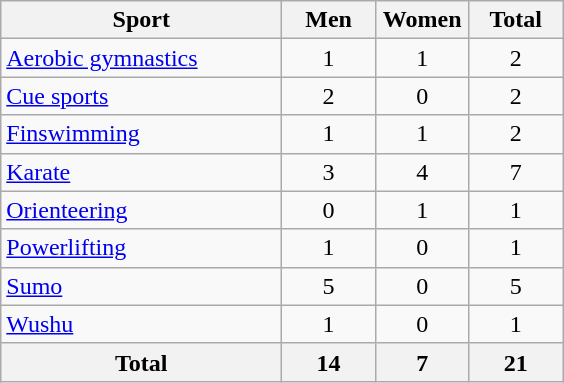<table class="wikitable sortable" style="text-align:center;">
<tr>
<th width=180>Sport</th>
<th width=55>Men</th>
<th width=55>Women</th>
<th width=55>Total</th>
</tr>
<tr>
<td align=left><a href='#'>Aerobic gymnastics</a></td>
<td>1</td>
<td>1</td>
<td>2</td>
</tr>
<tr>
<td align=left><a href='#'>Cue sports</a></td>
<td>2</td>
<td>0</td>
<td>2</td>
</tr>
<tr>
<td align=left><a href='#'>Finswimming</a></td>
<td>1</td>
<td>1</td>
<td>2</td>
</tr>
<tr>
<td align=left><a href='#'>Karate</a></td>
<td>3</td>
<td>4</td>
<td>7</td>
</tr>
<tr>
<td align=left><a href='#'>Orienteering</a></td>
<td>0</td>
<td>1</td>
<td>1</td>
</tr>
<tr>
<td align=left><a href='#'>Powerlifting</a></td>
<td>1</td>
<td>0</td>
<td>1</td>
</tr>
<tr>
<td align=left><a href='#'>Sumo</a></td>
<td>5</td>
<td>0</td>
<td>5</td>
</tr>
<tr>
<td align=left><a href='#'>Wushu</a></td>
<td>1</td>
<td>0</td>
<td>1</td>
</tr>
<tr>
<th>Total</th>
<th>14</th>
<th>7</th>
<th>21</th>
</tr>
</table>
